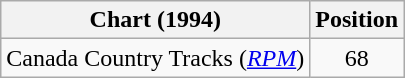<table class="wikitable sortable">
<tr>
<th scope="col">Chart (1994)</th>
<th scope="col">Position</th>
</tr>
<tr>
<td>Canada Country Tracks (<em><a href='#'>RPM</a></em>)</td>
<td align="center">68</td>
</tr>
</table>
